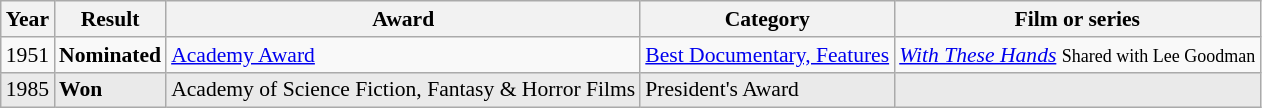<table class="wikitable" style="font-size: 90%;">
<tr>
<th>Year</th>
<th>Result</th>
<th>Award</th>
<th>Category</th>
<th>Film or series</th>
</tr>
<tr>
<td>1951</td>
<td><strong>Nominated</strong></td>
<td><a href='#'>Academy Award</a></td>
<td><a href='#'>Best Documentary, Features</a></td>
<td><em><a href='#'>With These Hands</a></em> <small>Shared with Lee Goodman</small></td>
</tr>
<tr style="background-color: #EAEAEA;">
<td>1985</td>
<td><strong>Won</strong></td>
<td>Academy of Science Fiction, Fantasy & Horror Films</td>
<td>President's Award</td>
<td></td>
</tr>
</table>
